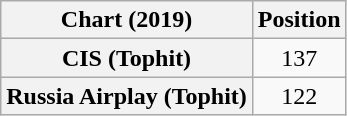<table class="wikitable plainrowheaders sortable" style="text-align:center">
<tr>
<th scope="col">Chart (2019)</th>
<th scope="col">Position</th>
</tr>
<tr>
<th scope="row">CIS (Tophit)</th>
<td>137</td>
</tr>
<tr>
<th scope="row">Russia Airplay (Tophit)</th>
<td>122</td>
</tr>
</table>
